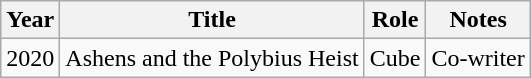<table class="wikitable">
<tr>
<th>Year</th>
<th>Title</th>
<th>Role</th>
<th>Notes</th>
</tr>
<tr>
<td>2020</td>
<td>Ashens and the Polybius Heist</td>
<td>Cube</td>
<td>Co-writer</td>
</tr>
</table>
